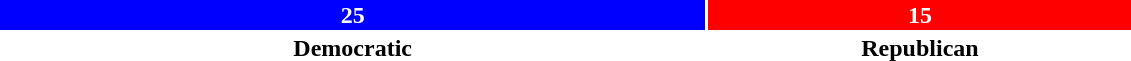<table style="width:60%; text-align:center;">
<tr style="color:white;">
<td style="background:blue; width:62.5%;"><strong>25</strong></td>
<td style="background:red; width:37.5%;"><strong>15</strong></td>
</tr>
<tr>
<td><span><strong>Democratic</strong></span></td>
<td><span><strong>Republican</strong></span></td>
</tr>
</table>
